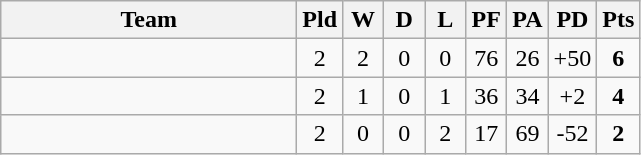<table class="wikitable" style="text-align:center;">
<tr>
<th width="190">Team</th>
<th width="20" abbr="Played">Pld</th>
<th width="20" abbr="Won">W</th>
<th width="20" abbr="Drawn">D</th>
<th width="20" abbr="Lost">L</th>
<th width="20" abbr="Points for">PF</th>
<th width="20" abbr="Points against">PA</th>
<th width="25" abbr="Points difference">PD</th>
<th width="20" abbr="Points">Pts</th>
</tr>
<tr style="background:">
<td align="left"></td>
<td>2</td>
<td>2</td>
<td>0</td>
<td>0</td>
<td>76</td>
<td>26</td>
<td>+50</td>
<td><strong>6</strong></td>
</tr>
<tr style="background:">
<td align="left"></td>
<td>2</td>
<td>1</td>
<td>0</td>
<td>1</td>
<td>36</td>
<td>34</td>
<td>+2</td>
<td><strong>4</strong></td>
</tr>
<tr>
<td align="left"></td>
<td>2</td>
<td>0</td>
<td>0</td>
<td>2</td>
<td>17</td>
<td>69</td>
<td>-52</td>
<td><strong>2</strong></td>
</tr>
</table>
